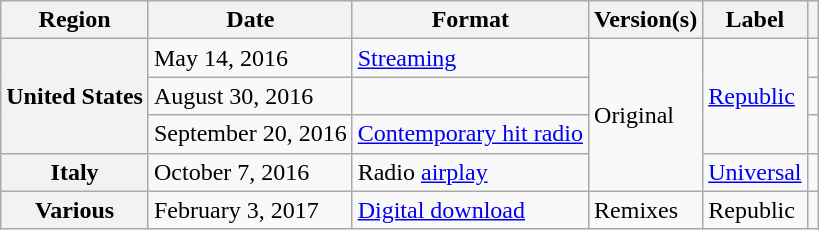<table class="wikitable plainrowheaders">
<tr>
<th scope="col">Region</th>
<th scope="col">Date</th>
<th scope="col">Format</th>
<th scope="col">Version(s)</th>
<th scope="col">Label</th>
<th scope="col"></th>
</tr>
<tr>
<th rowspan="3" scope="row">United States</th>
<td>May 14, 2016</td>
<td><a href='#'>Streaming</a></td>
<td rowspan="4">Original</td>
<td rowspan="3"><a href='#'>Republic</a></td>
<td align="center"></td>
</tr>
<tr>
<td>August 30, 2016</td>
<td></td>
<td align="center"></td>
</tr>
<tr>
<td>September 20, 2016</td>
<td><a href='#'>Contemporary hit radio</a></td>
<td align="center"></td>
</tr>
<tr>
<th scope="row">Italy</th>
<td>October 7, 2016</td>
<td>Radio <a href='#'>airplay</a></td>
<td><a href='#'>Universal</a></td>
<td align="center"></td>
</tr>
<tr>
<th scope="row">Various</th>
<td>February 3, 2017</td>
<td><a href='#'>Digital download</a></td>
<td>Remixes</td>
<td>Republic</td>
<td align="center"></td>
</tr>
</table>
